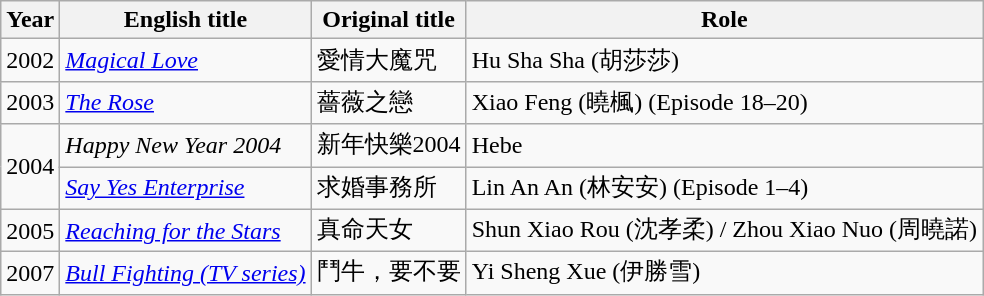<table class="wikitable sortable">
<tr>
<th>Year</th>
<th>English title</th>
<th>Original title</th>
<th>Role</th>
</tr>
<tr>
<td>2002</td>
<td><em><a href='#'>Magical Love</a></em></td>
<td>愛情大魔咒</td>
<td>Hu Sha Sha (胡莎莎)</td>
</tr>
<tr>
<td>2003</td>
<td><a href='#'><em>The Rose</em></a></td>
<td>薔薇之戀</td>
<td>Xiao Feng (曉楓) (Episode 18–20)</td>
</tr>
<tr>
<td rowspan="2">2004</td>
<td><em>Happy New Year 2004</em></td>
<td>新年快樂2004</td>
<td>Hebe</td>
</tr>
<tr>
<td><em><a href='#'>Say Yes Enterprise</a></em></td>
<td>求婚事務所</td>
<td>Lin An An (林安安) (Episode 1–4)</td>
</tr>
<tr>
<td>2005</td>
<td><a href='#'><em>Reaching for the Stars</em></a></td>
<td>真命天女</td>
<td>Shun Xiao Rou (沈孝柔) / Zhou Xiao Nuo (周曉諾)</td>
</tr>
<tr>
<td>2007</td>
<td><em><a href='#'>Bull Fighting (TV series)</a></em></td>
<td>鬥牛，要不要</td>
<td>Yi Sheng Xue (伊勝雪)</td>
</tr>
</table>
